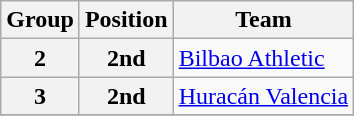<table class="wikitable">
<tr>
<th>Group</th>
<th>Position</th>
<th>Team</th>
</tr>
<tr>
<th>2</th>
<th>2nd</th>
<td><a href='#'>Bilbao Athletic</a></td>
</tr>
<tr>
<th>3</th>
<th>2nd</th>
<td><a href='#'>Huracán Valencia</a></td>
</tr>
<tr>
</tr>
</table>
